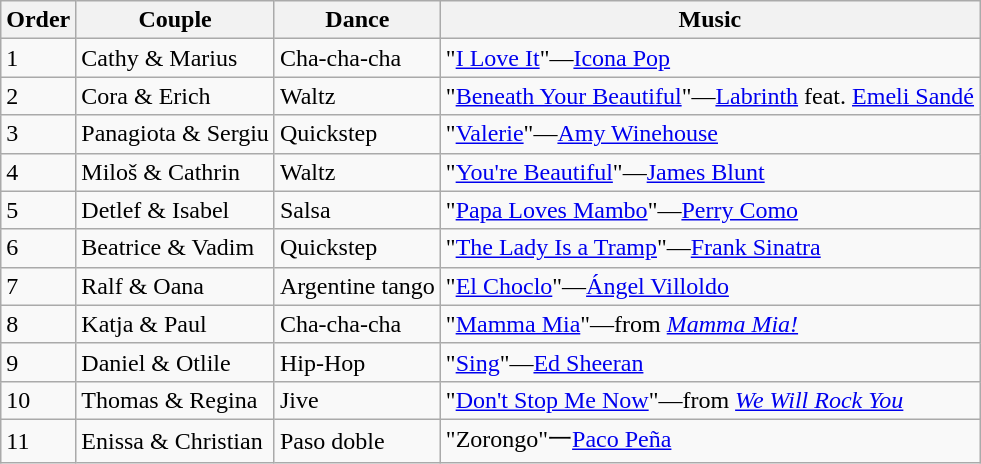<table class="wikitable sortable center">
<tr>
<th>Order</th>
<th>Couple</th>
<th>Dance</th>
<th>Music</th>
</tr>
<tr>
<td>1</td>
<td>Cathy & Marius</td>
<td>Cha-cha-cha</td>
<td>"<a href='#'>I Love It</a>"—<a href='#'>Icona Pop</a></td>
</tr>
<tr>
<td>2</td>
<td>Cora & Erich</td>
<td>Waltz</td>
<td>"<a href='#'>Beneath Your Beautiful</a>"—<a href='#'>Labrinth</a> feat. <a href='#'>Emeli Sandé</a></td>
</tr>
<tr>
<td>3</td>
<td>Panagiota & Sergiu</td>
<td>Quickstep</td>
<td>"<a href='#'>Valerie</a>"—<a href='#'>Amy Winehouse</a></td>
</tr>
<tr>
<td>4</td>
<td>Miloš & Cathrin</td>
<td>Waltz</td>
<td>"<a href='#'>You're Beautiful</a>"—<a href='#'>James Blunt</a></td>
</tr>
<tr>
<td>5</td>
<td>Detlef & Isabel</td>
<td>Salsa</td>
<td>"<a href='#'>Papa Loves Mambo</a>"—<a href='#'>Perry Como</a></td>
</tr>
<tr>
<td>6</td>
<td>Beatrice & Vadim</td>
<td>Quickstep</td>
<td>"<a href='#'>The Lady Is a Tramp</a>"—<a href='#'>Frank Sinatra</a></td>
</tr>
<tr>
<td>7</td>
<td>Ralf & Oana</td>
<td>Argentine tango</td>
<td>"<a href='#'>El Choclo</a>"—<a href='#'>Ángel Villoldo</a></td>
</tr>
<tr>
<td>8</td>
<td>Katja & Paul</td>
<td>Cha-cha-cha</td>
<td>"<a href='#'>Mamma Mia</a>"—from <em><a href='#'>Mamma Mia!</a></em></td>
</tr>
<tr>
<td>9</td>
<td>Daniel & Otlile</td>
<td>Hip-Hop</td>
<td>"<a href='#'>Sing</a>"—<a href='#'>Ed Sheeran</a></td>
</tr>
<tr>
<td>10</td>
<td>Thomas & Regina</td>
<td>Jive</td>
<td>"<a href='#'>Don't Stop Me Now</a>"—from <em><a href='#'>We Will Rock You</a></em></td>
</tr>
<tr>
<td>11</td>
<td>Enissa & Christian</td>
<td>Paso doble</td>
<td>"Zorongo"一<a href='#'>Paco Peña</a></td>
</tr>
</table>
